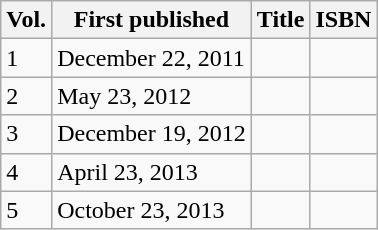<table class="wikitable">
<tr>
<th>Vol.</th>
<th>First published</th>
<th>Title</th>
<th>ISBN</th>
</tr>
<tr>
<td>1</td>
<td>December 22, 2011</td>
<td></td>
<td><small></small></td>
</tr>
<tr>
<td>2</td>
<td>May 23, 2012</td>
<td></td>
<td><small></small></td>
</tr>
<tr>
<td>3</td>
<td>December 19, 2012</td>
<td></td>
<td><small></small></td>
</tr>
<tr>
<td>4</td>
<td>April 23, 2013</td>
<td></td>
<td><small></small></td>
</tr>
<tr>
<td>5</td>
<td>October 23, 2013</td>
<td></td>
<td><small></small></td>
</tr>
</table>
